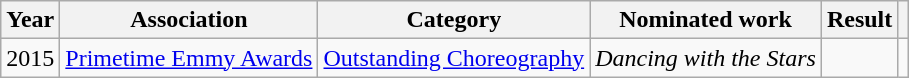<table class="wikitable">
<tr>
<th>Year</th>
<th>Association</th>
<th>Category</th>
<th>Nominated work</th>
<th>Result</th>
<th></th>
</tr>
<tr>
<td>2015</td>
<td><a href='#'>Primetime Emmy Awards</a></td>
<td><a href='#'>Outstanding Choreography</a></td>
<td><em>Dancing with the Stars</em></td>
<td></td>
<td></td>
</tr>
</table>
